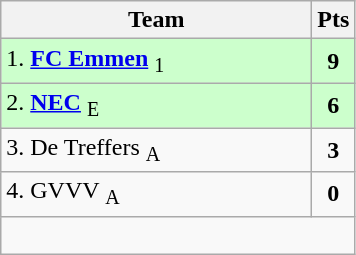<table class="wikitable" style="text-align:center; float:left; margin-right:1em">
<tr>
<th style="width:200px">Team</th>
<th width=20>Pts</th>
</tr>
<tr bgcolor=ccffcc>
<td align=left>1. <strong><a href='#'>FC Emmen</a></strong> <sub>1</sub></td>
<td><strong>9</strong></td>
</tr>
<tr bgcolor=ccffcc>
<td align=left>2. <strong><a href='#'>NEC</a></strong> <sub>E</sub></td>
<td><strong>6</strong></td>
</tr>
<tr>
<td align=left>3. De Treffers <sub>A</sub></td>
<td><strong>3</strong></td>
</tr>
<tr>
<td align=left>4. GVVV <sub>A</sub></td>
<td><strong>0</strong></td>
</tr>
<tr>
<td colspan=2> </td>
</tr>
</table>
